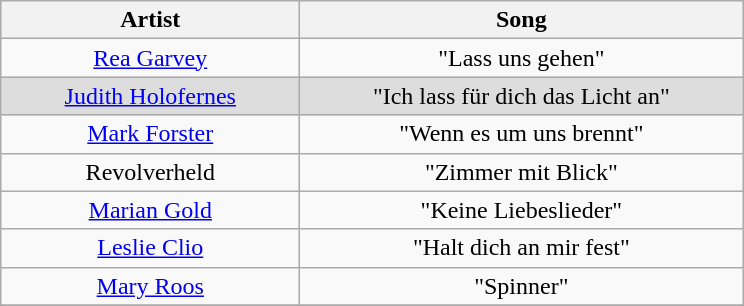<table class="wikitable plainrowheaders" style="text-align:center;" border="1">
<tr>
<th scope="col" rowspan="1" style="width:12em;">Artist</th>
<th scope="col" rowspan="1" style="width:18em;">Song</th>
</tr>
<tr>
<td scope="row"><a href='#'>Rea Garvey</a></td>
<td>"Lass uns gehen"</td>
</tr>
<tr style="background:#ddd;">
<td scope="row"><a href='#'>Judith Holofernes</a></td>
<td>"Ich lass für dich das Licht an"</td>
</tr>
<tr>
<td scope="row"><a href='#'>Mark Forster</a></td>
<td>"Wenn es um uns brennt"</td>
</tr>
<tr>
<td scope="row">Revolverheld</td>
<td>"Zimmer mit Blick"</td>
</tr>
<tr>
<td scope="row"><a href='#'>Marian Gold</a></td>
<td>"Keine Liebeslieder"</td>
</tr>
<tr>
<td scope="row"><a href='#'>Leslie Clio</a></td>
<td>"Halt dich an mir fest"</td>
</tr>
<tr>
<td scope="row"><a href='#'>Mary Roos</a></td>
<td>"Spinner"</td>
</tr>
<tr>
</tr>
</table>
